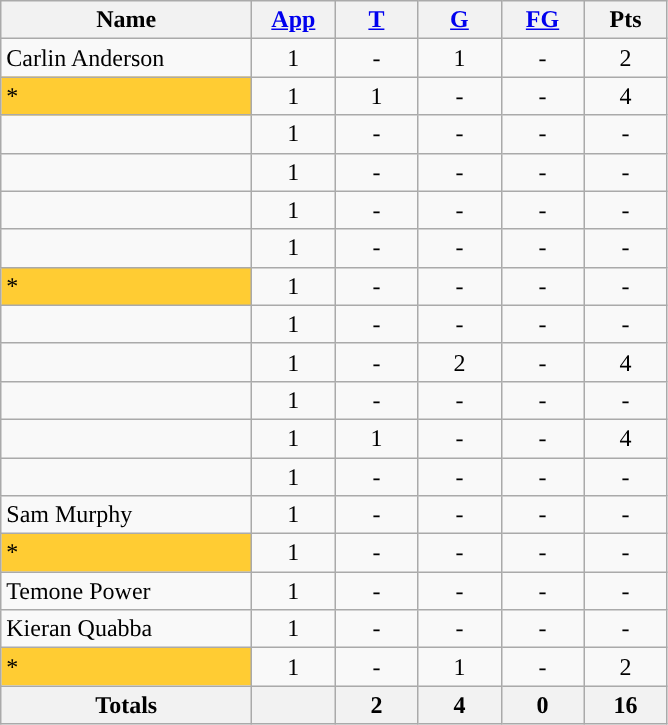<table class="wikitable sortable" style="text-align: center;">
<tr>
<th style="width:10em">Name</th>
<th style="width:3em"><a href='#'>App</a></th>
<th style="width:3em"><a href='#'>T</a></th>
<th style="width:3em"><a href='#'>G</a></th>
<th style="width:3em"><a href='#'>FG</a></th>
<th style="width:3em">Pts</th>
</tr>
<tr>
<td style="text-align:left;">Carlin Anderson</td>
<td>1</td>
<td>-</td>
<td>1</td>
<td>-</td>
<td>2</td>
</tr>
<tr>
<td style="text-align:left; background:#FC3;">*</td>
<td>1</td>
<td>1</td>
<td>-</td>
<td>-</td>
<td>4</td>
</tr>
<tr>
<td style="text-align:left;"></td>
<td>1</td>
<td>-</td>
<td>-</td>
<td>-</td>
<td>-</td>
</tr>
<tr>
<td style="text-align:left;"></td>
<td>1</td>
<td>-</td>
<td>-</td>
<td>-</td>
<td>-</td>
</tr>
<tr>
<td style="text-align:left;"></td>
<td>1</td>
<td>-</td>
<td>-</td>
<td>-</td>
<td>-</td>
</tr>
<tr>
<td style="text-align:left;"></td>
<td>1</td>
<td>-</td>
<td>-</td>
<td>-</td>
<td>-</td>
</tr>
<tr>
<td style="text-align:left; background:#FC3;">*</td>
<td>1</td>
<td>-</td>
<td>-</td>
<td>-</td>
<td>-</td>
</tr>
<tr>
<td style="text-align:left;"></td>
<td>1</td>
<td>-</td>
<td>-</td>
<td>-</td>
<td>-</td>
</tr>
<tr>
<td style="text-align:left;"></td>
<td>1</td>
<td>-</td>
<td>2</td>
<td>-</td>
<td>4</td>
</tr>
<tr>
<td style="text-align:left;"></td>
<td>1</td>
<td>-</td>
<td>-</td>
<td>-</td>
<td>-</td>
</tr>
<tr>
<td style="text-align:left;"></td>
<td>1</td>
<td>1</td>
<td>-</td>
<td>-</td>
<td>4</td>
</tr>
<tr>
<td style="text-align:left;"></td>
<td>1</td>
<td>-</td>
<td>-</td>
<td>-</td>
<td>-</td>
</tr>
<tr>
<td style="text-align:left;">Sam Murphy</td>
<td>1</td>
<td>-</td>
<td>-</td>
<td>-</td>
<td>-</td>
</tr>
<tr>
<td style="text-align:left; background:#FC3;">*</td>
<td>1</td>
<td>-</td>
<td>-</td>
<td>-</td>
<td>-</td>
</tr>
<tr>
<td style="text-align:left;">Temone Power</td>
<td>1</td>
<td>-</td>
<td>-</td>
<td>-</td>
<td>-</td>
</tr>
<tr>
<td style="text-align:left;">Kieran Quabba</td>
<td>1</td>
<td>-</td>
<td>-</td>
<td>-</td>
<td>-</td>
</tr>
<tr>
<td style="text-align:left; background:#FC3;">*</td>
<td>1</td>
<td>-</td>
<td>1</td>
<td>-</td>
<td>2</td>
</tr>
<tr class="sortbottom">
<th>Totals</th>
<th></th>
<th>2</th>
<th>4</th>
<th>0</th>
<th>16</th>
</tr>
</table>
